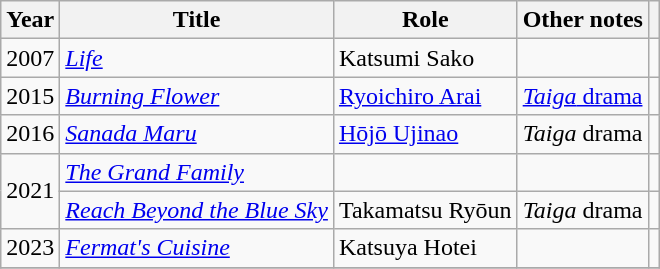<table class="wikitable">
<tr>
<th>Year</th>
<th>Title</th>
<th>Role</th>
<th>Other notes</th>
<th></th>
</tr>
<tr>
<td>2007</td>
<td><em><a href='#'>Life</a></em></td>
<td>Katsumi Sako</td>
<td></td>
<td></td>
</tr>
<tr>
<td>2015</td>
<td><em><a href='#'>Burning Flower</a></em></td>
<td><a href='#'>Ryoichiro Arai</a></td>
<td><a href='#'><em>Taiga</em> drama</a></td>
<td></td>
</tr>
<tr>
<td rowspan="1">2016</td>
<td><em><a href='#'>Sanada Maru</a></em></td>
<td><a href='#'>Hōjō Ujinao</a></td>
<td><em>Taiga</em> drama</td>
<td></td>
</tr>
<tr>
<td rowspan="2">2021</td>
<td><em><a href='#'>The Grand Family</a></em></td>
<td></td>
<td></td>
<td></td>
</tr>
<tr>
<td><em><a href='#'>Reach Beyond the Blue Sky</a></em></td>
<td>Takamatsu Ryōun</td>
<td><em>Taiga</em> drama</td>
<td></td>
</tr>
<tr>
<td rowspan="1">2023</td>
<td><em><a href='#'>Fermat's Cuisine</a></em></td>
<td>Katsuya Hotei</td>
<td></td>
<td></td>
</tr>
<tr>
</tr>
</table>
